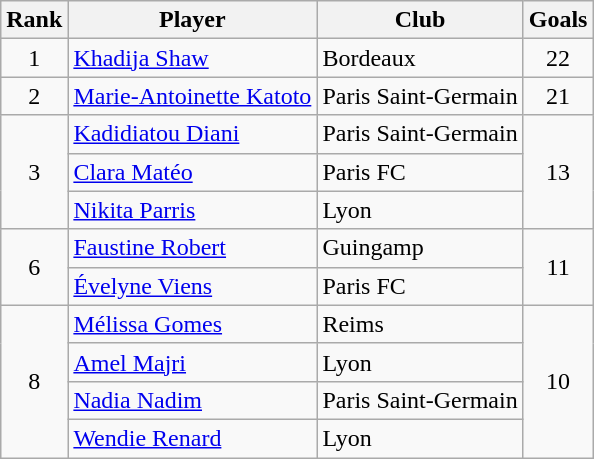<table class="wikitable" style="text-align:center">
<tr>
<th>Rank</th>
<th>Player</th>
<th>Club</th>
<th>Goals</th>
</tr>
<tr>
<td>1</td>
<td align="left"> <a href='#'>Khadija Shaw</a></td>
<td align="left">Bordeaux</td>
<td>22</td>
</tr>
<tr>
<td>2</td>
<td align="left"> <a href='#'>Marie-Antoinette Katoto</a></td>
<td align="left">Paris Saint-Germain</td>
<td>21</td>
</tr>
<tr>
<td rowspan=3>3</td>
<td align="left"> <a href='#'>Kadidiatou Diani</a></td>
<td align="left">Paris Saint-Germain</td>
<td rowspan=3>13</td>
</tr>
<tr>
<td align="left"> <a href='#'>Clara Matéo</a></td>
<td align="left">Paris FC</td>
</tr>
<tr>
<td align="left"> <a href='#'>Nikita Parris</a></td>
<td align="left">Lyon</td>
</tr>
<tr>
<td rowspan=2>6</td>
<td align="left"> <a href='#'>Faustine Robert</a></td>
<td align="left">Guingamp</td>
<td rowspan=2>11</td>
</tr>
<tr>
<td align="left"> <a href='#'>Évelyne Viens</a></td>
<td align="left">Paris FC</td>
</tr>
<tr>
<td rowspan=4>8</td>
<td align="left"> <a href='#'>Mélissa Gomes</a></td>
<td align="left">Reims</td>
<td rowspan=4>10</td>
</tr>
<tr>
<td align="left"> <a href='#'>Amel Majri</a></td>
<td align="left">Lyon</td>
</tr>
<tr>
<td align="left"> <a href='#'>Nadia Nadim</a></td>
<td align="left">Paris Saint-Germain</td>
</tr>
<tr>
<td align="left"> <a href='#'>Wendie Renard</a></td>
<td align="left">Lyon</td>
</tr>
</table>
